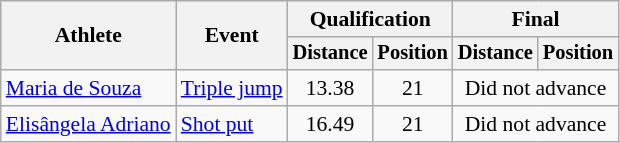<table class=wikitable style="font-size:90%">
<tr>
<th rowspan="2">Athlete</th>
<th rowspan="2">Event</th>
<th colspan="2">Qualification</th>
<th colspan="2">Final</th>
</tr>
<tr style="font-size:95%">
<th>Distance</th>
<th>Position</th>
<th>Distance</th>
<th>Position</th>
</tr>
<tr align=center>
<td align=left><a href='#'>Maria de Souza</a></td>
<td align=left><a href='#'>Triple jump</a></td>
<td>13.38</td>
<td>21</td>
<td colspan=2>Did not advance</td>
</tr>
<tr align=center>
<td align=left><a href='#'>Elisângela Adriano</a></td>
<td align=left><a href='#'>Shot put</a></td>
<td>16.49</td>
<td>21</td>
<td colspan=2>Did not advance</td>
</tr>
</table>
